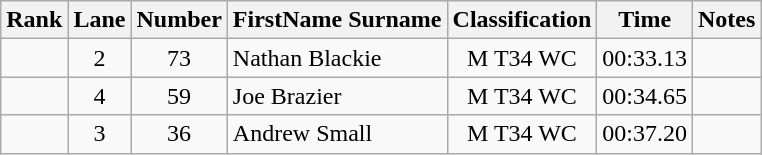<table class="wikitable sortable" style="text-align:center">
<tr>
<th>Rank</th>
<th>Lane</th>
<th>Number</th>
<th>FirstName Surname</th>
<th>Classification</th>
<th>Time</th>
<th>Notes</th>
</tr>
<tr>
<td></td>
<td>2</td>
<td>73</td>
<td style="text-align:left"> Nathan Blackie</td>
<td>M T34 WC</td>
<td>00:33.13</td>
<td></td>
</tr>
<tr>
<td></td>
<td>4</td>
<td>59</td>
<td style="text-align:left"> Joe Brazier</td>
<td>M T34 WC</td>
<td>00:34.65</td>
<td></td>
</tr>
<tr>
<td></td>
<td>3</td>
<td>36</td>
<td style="text-align:left"> Andrew Small</td>
<td>M T34 WC</td>
<td>00:37.20</td>
<td></td>
</tr>
</table>
